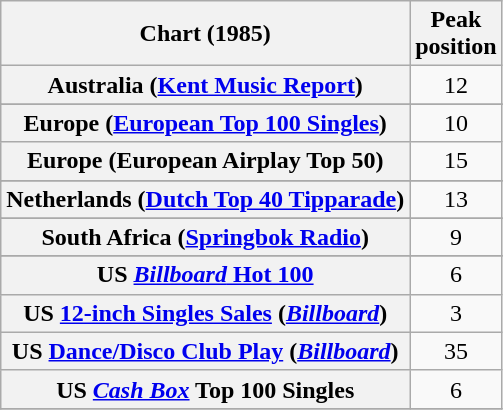<table class="wikitable sortable plainrowheaders" style="text-align:center">
<tr>
<th scope="col">Chart (1985)</th>
<th scope="col">Peak<br>position</th>
</tr>
<tr>
<th scope="row">Australia (<a href='#'>Kent Music Report</a>)</th>
<td>12</td>
</tr>
<tr>
</tr>
<tr>
</tr>
<tr>
</tr>
<tr>
<th scope="row">Europe (<a href='#'>European Top 100 Singles</a>)</th>
<td>10</td>
</tr>
<tr>
<th scope="row">Europe (European Airplay Top 50)</th>
<td>15</td>
</tr>
<tr>
</tr>
<tr>
<th scope="row">Netherlands (<a href='#'>Dutch Top 40 Tipparade</a>)</th>
<td>13</td>
</tr>
<tr>
</tr>
<tr>
</tr>
<tr>
<th scope="row">South Africa (<a href='#'>Springbok Radio</a>)</th>
<td>9</td>
</tr>
<tr>
</tr>
<tr>
<th scope="row">US <a href='#'><em>Billboard</em> Hot 100</a></th>
<td>6</td>
</tr>
<tr>
<th scope="row">US <a href='#'>12-inch Singles Sales</a> (<em><a href='#'>Billboard</a></em>)</th>
<td>3</td>
</tr>
<tr>
<th scope="row">US <a href='#'>Dance/Disco Club Play</a> (<em><a href='#'>Billboard</a></em>)</th>
<td>35</td>
</tr>
<tr>
<th scope="row">US <a href='#'><em>Cash Box</em></a> Top 100 Singles</th>
<td>6</td>
</tr>
<tr>
</tr>
</table>
